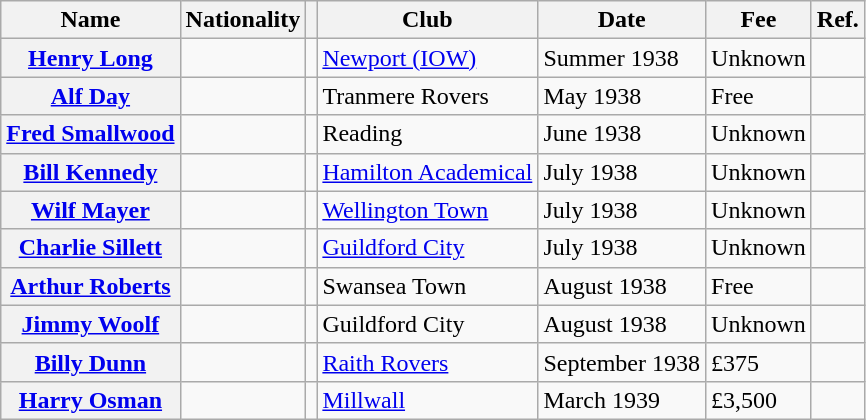<table class="wikitable plainrowheaders">
<tr>
<th scope="col">Name</th>
<th scope="col">Nationality</th>
<th scope="col"></th>
<th scope="col">Club</th>
<th scope="col">Date</th>
<th scope="col">Fee</th>
<th scope="col">Ref.</th>
</tr>
<tr>
<th scope="row"><a href='#'>Henry Long</a></th>
<td></td>
<td align="center"></td>
<td> <a href='#'>Newport (IOW)</a></td>
<td>Summer 1938</td>
<td>Unknown</td>
<td align="center"></td>
</tr>
<tr>
<th scope="row"><a href='#'>Alf Day</a></th>
<td></td>
<td align="center"></td>
<td> Tranmere Rovers</td>
<td>May 1938</td>
<td>Free</td>
<td align="center"></td>
</tr>
<tr>
<th scope="row"><a href='#'>Fred Smallwood</a></th>
<td></td>
<td align="center"></td>
<td> Reading</td>
<td>June 1938</td>
<td>Unknown</td>
<td align="center"></td>
</tr>
<tr>
<th scope="row"><a href='#'>Bill Kennedy</a></th>
<td></td>
<td align="center"></td>
<td> <a href='#'>Hamilton Academical</a></td>
<td>July 1938</td>
<td>Unknown</td>
<td align="center"></td>
</tr>
<tr>
<th scope="row"><a href='#'>Wilf Mayer</a></th>
<td></td>
<td align="center"></td>
<td> <a href='#'>Wellington Town</a></td>
<td>July 1938</td>
<td>Unknown</td>
<td align="center"></td>
</tr>
<tr>
<th scope="row"><a href='#'>Charlie Sillett</a></th>
<td></td>
<td align="center"></td>
<td> <a href='#'>Guildford City</a></td>
<td>July 1938</td>
<td>Unknown</td>
<td align="center"></td>
</tr>
<tr>
<th scope="row"><a href='#'>Arthur Roberts</a></th>
<td></td>
<td align="center"></td>
<td> Swansea Town</td>
<td>August 1938</td>
<td>Free</td>
<td align="center"></td>
</tr>
<tr>
<th scope="row"><a href='#'>Jimmy Woolf</a></th>
<td></td>
<td align="center"></td>
<td> Guildford City</td>
<td>August 1938</td>
<td>Unknown</td>
<td align="center"></td>
</tr>
<tr>
<th scope="row"><a href='#'>Billy Dunn</a></th>
<td></td>
<td align="center"></td>
<td> <a href='#'>Raith Rovers</a></td>
<td>September 1938</td>
<td>£375</td>
<td align="center"></td>
</tr>
<tr>
<th scope="row"><a href='#'>Harry Osman</a></th>
<td></td>
<td align="center"></td>
<td> <a href='#'>Millwall</a></td>
<td>March 1939</td>
<td>£3,500</td>
<td align="center"></td>
</tr>
</table>
